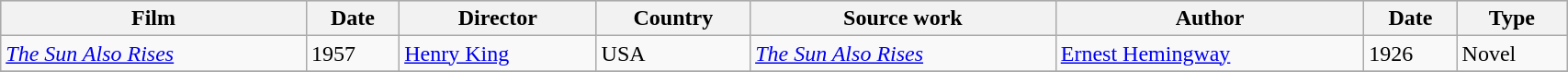<table class="wikitable" style=width:90%>
<tr style="background:#CCCCCC;">
<th>Film</th>
<th>Date</th>
<th>Director</th>
<th>Country</th>
<th>Source work</th>
<th>Author</th>
<th>Date</th>
<th>Type</th>
</tr>
<tr>
<td><em><a href='#'>The Sun Also Rises</a></em></td>
<td>1957</td>
<td><a href='#'>Henry King</a></td>
<td>USA</td>
<td><em><a href='#'>The Sun Also Rises</a></em></td>
<td><a href='#'>Ernest Hemingway</a></td>
<td>1926</td>
<td>Novel</td>
</tr>
<tr>
</tr>
</table>
